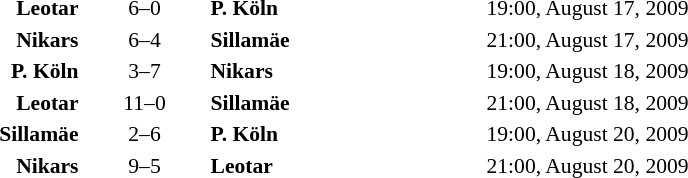<table style="text-align:center; font-size:90%">
<tr>
<th width=180></th>
<th width=80></th>
<th width=180></th>
<th width=200></th>
</tr>
<tr>
<td align=right><strong>Leotar</strong></td>
<td>6–0</td>
<td align=left><strong>P. Köln</strong></td>
<td align=left>19:00,  August 17, 2009</td>
</tr>
<tr>
<td align=right><strong>Nikars</strong></td>
<td>6–4</td>
<td align=left><strong>Sillamäe</strong></td>
<td align=left>21:00,  August 17, 2009</td>
</tr>
<tr>
<td align=right><strong>P. Köln</strong></td>
<td>3–7</td>
<td align=left><strong>Nikars</strong></td>
<td align=left>19:00,  August 18, 2009</td>
</tr>
<tr>
<td align=right><strong>Leotar</strong></td>
<td>11–0</td>
<td align=left><strong>Sillamäe</strong></td>
<td align=left>21:00,  August 18, 2009</td>
</tr>
<tr>
<td align=right><strong>Sillamäe</strong></td>
<td>2–6</td>
<td align=left><strong>P. Köln</strong></td>
<td align=left>19:00,  August 20, 2009</td>
</tr>
<tr>
<td align=right><strong>Nikars</strong></td>
<td>9–5</td>
<td align=left><strong>Leotar</strong></td>
<td align=left>21:00,  August 20, 2009</td>
</tr>
</table>
